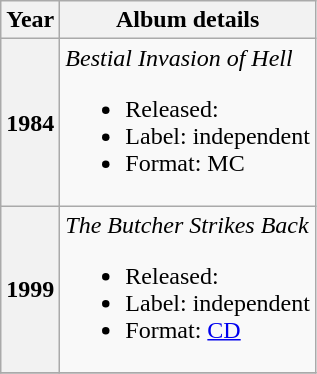<table class="wikitable plainrowheaders" style="text-align:center;">
<tr>
<th>Year</th>
<th>Album details</th>
</tr>
<tr>
<th scope="row">1984</th>
<td align=left><em>Bestial Invasion of Hell</em><br><ul><li>Released: </li><li>Label: independent</li><li>Format: MC</li></ul></td>
</tr>
<tr>
<th scope="row">1999</th>
<td align=left><em>The Butcher Strikes Back</em><br><ul><li>Released: </li><li>Label: independent</li><li>Format: <a href='#'>CD</a></li></ul></td>
</tr>
<tr>
</tr>
</table>
